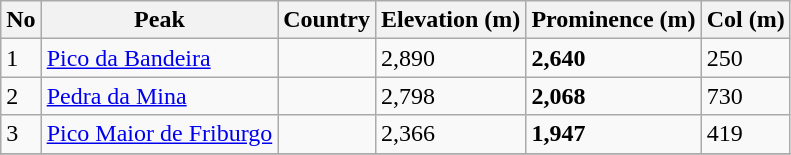<table class="wikitable sortable">
<tr>
<th>No</th>
<th>Peak</th>
<th>Country</th>
<th>Elevation (m)</th>
<th>Prominence (m)</th>
<th>Col (m)</th>
</tr>
<tr>
<td>1</td>
<td><a href='#'>Pico da Bandeira</a></td>
<td></td>
<td>2,890</td>
<td><strong>2,640</strong></td>
<td>250</td>
</tr>
<tr>
<td>2</td>
<td><a href='#'>Pedra da Mina</a></td>
<td></td>
<td>2,798</td>
<td><strong>2,068</strong></td>
<td>730</td>
</tr>
<tr>
<td>3</td>
<td><a href='#'>Pico Maior de Friburgo</a></td>
<td></td>
<td>2,366</td>
<td><strong>1,947</strong></td>
<td>419</td>
</tr>
<tr>
</tr>
</table>
